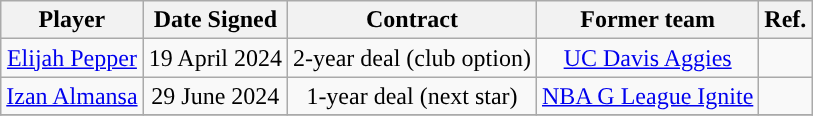<table class="wikitable sortable sortable" style="text-align: center">
<tr>
<th>Player</th>
<th>Date Signed</th>
<th>Contract</th>
<th>Former team</th>
<th>Ref.</th>
</tr>
<tr>
<td><a href='#'>Elijah Pepper</a></td>
<td>19 April 2024</td>
<td>2-year deal (club option)</td>
<td><a href='#'>UC Davis Aggies</a></td>
<td></td>
</tr>
<tr>
<td><a href='#'>Izan Almansa</a></td>
<td>29 June 2024</td>
<td>1-year deal (next star)</td>
<td><a href='#'>NBA G League Ignite</a></td>
<td></td>
</tr>
<tr>
</tr>
</table>
